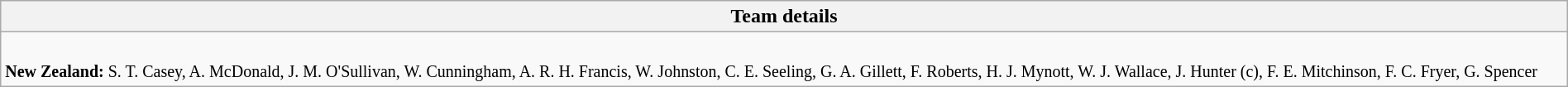<table class="wikitable collapsible collapsed" style="width:100%">
<tr>
<th>Team details</th>
</tr>
<tr>
<td><br><small>
<strong>New Zealand:</strong> S. T. Casey, A. McDonald, J. M. O'Sullivan, W. Cunningham, A. R. H. Francis, W. Johnston, C. E. Seeling, G. A. Gillett, F. Roberts, H. J. Mynott, W. J. Wallace, J. Hunter (c), F. E. Mitchinson, F. C. Fryer, G. Spencer
</small></td>
</tr>
</table>
